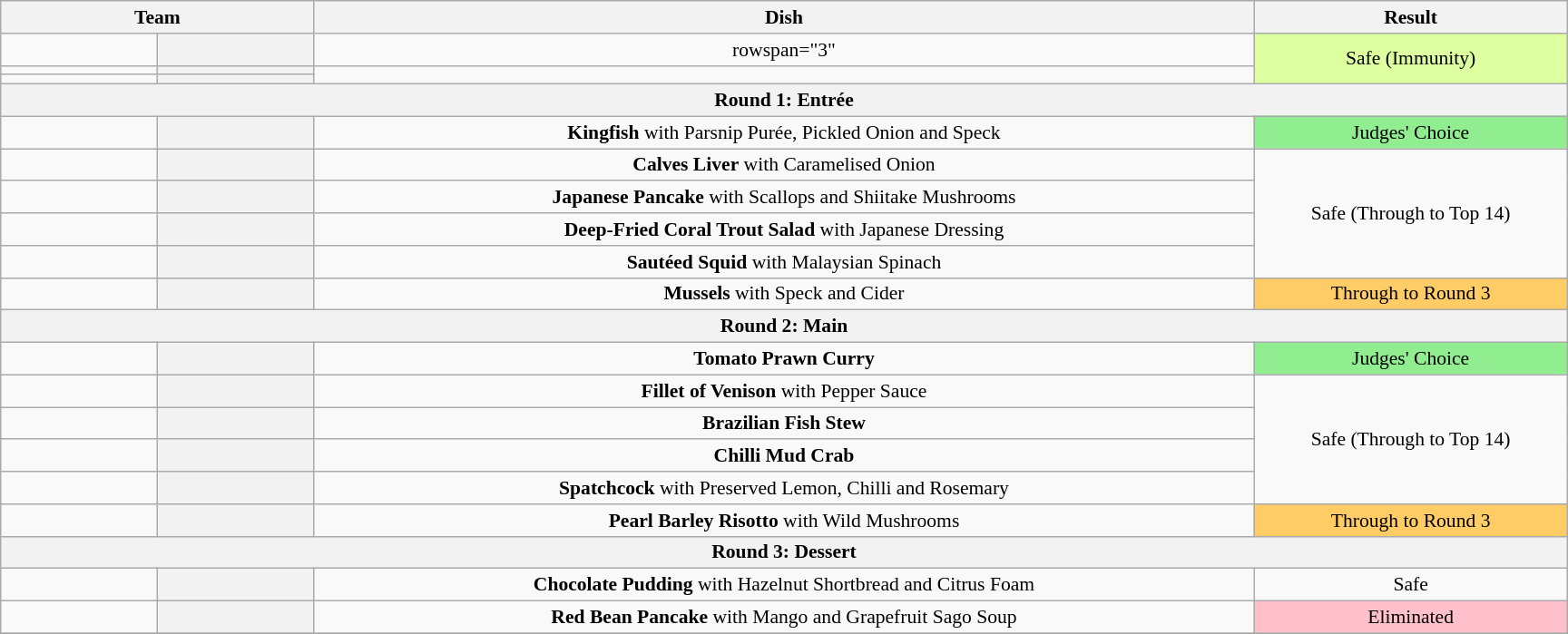<table class="wikitable plainrowheaders" style="margin:1em auto; text-align:center; font-size:90%; width:80em;">
<tr>
<th style="width:20%;" colspan="2">Team</th>
<th style="width:60%;">Dish</th>
<th style="width:20%;">Result</th>
</tr>
<tr>
<td></td>
<th></th>
<td>rowspan="3" </td>
<td rowspan="3" bgcolor="DDFF9F">Safe (Immunity)</td>
</tr>
<tr>
<td></td>
<th></th>
</tr>
<tr>
<td></td>
<th></th>
</tr>
<tr>
<th colspan="4" >Round 1: Entrée</th>
</tr>
<tr>
<td></td>
<th></th>
<td><strong>Kingfish</strong> with Parsnip Purée, Pickled Onion and Speck</td>
<td style="background:lightgreen">Judges' Choice</td>
</tr>
<tr>
<td></td>
<th></th>
<td><strong>Calves Liver</strong> with Caramelised Onion</td>
<td rowspan="4">Safe (Through to Top 14)</td>
</tr>
<tr>
<td></td>
<th></th>
<td><strong>Japanese Pancake</strong> with Scallops and Shiitake Mushrooms</td>
</tr>
<tr>
<td></td>
<th></th>
<td><strong>Deep-Fried Coral Trout Salad</strong> with Japanese Dressing</td>
</tr>
<tr>
<td></td>
<th></th>
<td><strong>Sautéed Squid</strong> with Malaysian Spinach</td>
</tr>
<tr>
<td></td>
<th></th>
<td><strong>Mussels</strong> with Speck and Cider</td>
<td bgcolor="FFCC66">Through to Round 3</td>
</tr>
<tr>
<th colspan="4" >Round 2: Main</th>
</tr>
<tr>
<td></td>
<th></th>
<td><strong>Tomato Prawn Curry</strong></td>
<td style="background:lightgreen">Judges' Choice</td>
</tr>
<tr>
<td></td>
<th></th>
<td><strong>Fillet of Venison</strong> with Pepper Sauce</td>
<td rowspan="4">Safe (Through to Top 14)</td>
</tr>
<tr>
<td></td>
<th></th>
<td><strong>Brazilian Fish Stew</strong></td>
</tr>
<tr>
<td></td>
<th></th>
<td><strong>Chilli Mud Crab</strong></td>
</tr>
<tr>
<td></td>
<th></th>
<td><strong>Spatchcock</strong> with Preserved Lemon, Chilli and Rosemary</td>
</tr>
<tr>
<td></td>
<th></th>
<td><strong>Pearl Barley Risotto</strong> with Wild Mushrooms</td>
<td bgcolor="FFCC66">Through to Round 3</td>
</tr>
<tr>
<th colspan="4" >Round 3: Dessert</th>
</tr>
<tr>
<td></td>
<th></th>
<td><strong>Chocolate Pudding</strong> with Hazelnut Shortbread and Citrus Foam</td>
<td>Safe</td>
</tr>
<tr>
<td></td>
<th></th>
<td><strong>Red Bean Pancake</strong> with Mango and Grapefruit Sago Soup</td>
<td bgcolor="pink">Eliminated</td>
</tr>
<tr>
</tr>
</table>
